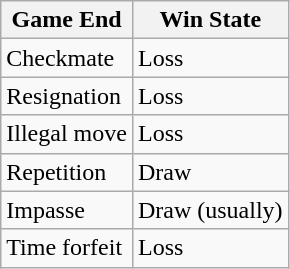<table class="wikitable">
<tr>
<th>Game End</th>
<th>Win State</th>
</tr>
<tr>
<td>Checkmate</td>
<td>Loss</td>
</tr>
<tr>
<td>Resignation</td>
<td>Loss</td>
</tr>
<tr>
<td>Illegal move</td>
<td>Loss</td>
</tr>
<tr>
<td>Repetition</td>
<td>Draw</td>
</tr>
<tr>
<td>Impasse</td>
<td>Draw (usually)</td>
</tr>
<tr>
<td>Time forfeit</td>
<td>Loss</td>
</tr>
</table>
